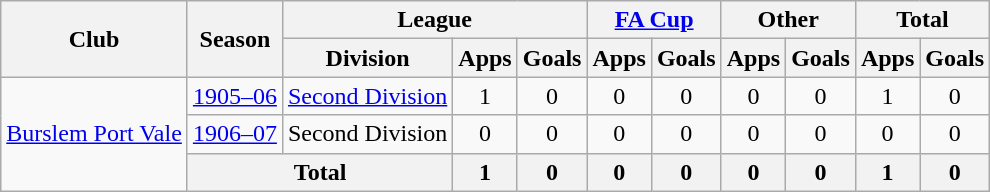<table class="wikitable" style="text-align:center">
<tr>
<th rowspan="2">Club</th>
<th rowspan="2">Season</th>
<th colspan="3">League</th>
<th colspan="2"><a href='#'>FA Cup</a></th>
<th colspan="2">Other</th>
<th colspan="2">Total</th>
</tr>
<tr>
<th>Division</th>
<th>Apps</th>
<th>Goals</th>
<th>Apps</th>
<th>Goals</th>
<th>Apps</th>
<th>Goals</th>
<th>Apps</th>
<th>Goals</th>
</tr>
<tr>
<td rowspan="3"><a href='#'>Burslem Port Vale</a></td>
<td><a href='#'>1905–06</a></td>
<td><a href='#'>Second Division</a></td>
<td>1</td>
<td>0</td>
<td>0</td>
<td>0</td>
<td>0</td>
<td>0</td>
<td>1</td>
<td>0</td>
</tr>
<tr>
<td><a href='#'>1906–07</a></td>
<td>Second Division</td>
<td>0</td>
<td>0</td>
<td>0</td>
<td>0</td>
<td>0</td>
<td>0</td>
<td>0</td>
<td>0</td>
</tr>
<tr>
<th colspan="2">Total</th>
<th>1</th>
<th>0</th>
<th>0</th>
<th>0</th>
<th>0</th>
<th>0</th>
<th>1</th>
<th>0</th>
</tr>
</table>
